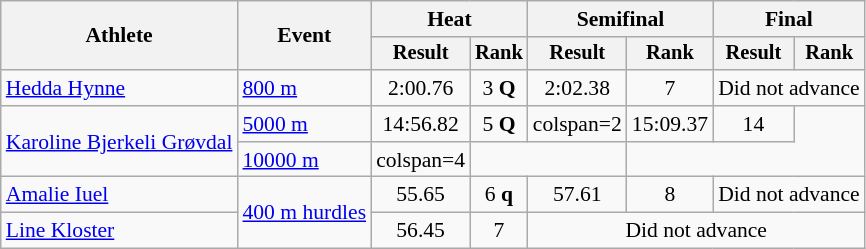<table class="wikitable" style="font-size:90%">
<tr>
<th rowspan="2">Athlete</th>
<th rowspan="2">Event</th>
<th colspan="2">Heat</th>
<th colspan="2">Semifinal</th>
<th colspan="2">Final</th>
</tr>
<tr style="font-size:95%">
<th>Result</th>
<th>Rank</th>
<th>Result</th>
<th>Rank</th>
<th>Result</th>
<th>Rank</th>
</tr>
<tr align=center>
<td align=left><a href='#'>Hedda Hynne</a></td>
<td align=left><a href='#'>800 m</a></td>
<td>2:00.76</td>
<td>3 <strong>Q</strong></td>
<td>2:02.38</td>
<td>7</td>
<td colspan="2">Did not advance</td>
</tr>
<tr align="center">
<td rowspan="2" align="left"><a href='#'>Karoline Bjerkeli Grøvdal</a></td>
<td align="left"><a href='#'>5000 m</a></td>
<td>14:56.82</td>
<td>5 <strong>Q</strong></td>
<td>colspan=2 </td>
<td>15:09.37</td>
<td>14</td>
</tr>
<tr align="center">
<td align="left"><a href='#'>10000 m</a></td>
<td>colspan=4 </td>
<td colspan=2></td>
</tr>
<tr align="center">
<td align="left"><a href='#'>Amalie Iuel</a></td>
<td rowspan="2" align="left"><a href='#'>400 m hurdles</a></td>
<td>55.65</td>
<td>6 <strong>q</strong></td>
<td>57.61</td>
<td>8</td>
<td colspan="2">Did not advance</td>
</tr>
<tr align="center">
<td align="left"><a href='#'>Line Kloster</a></td>
<td>56.45</td>
<td>7</td>
<td colspan="4">Did not advance</td>
</tr>
</table>
